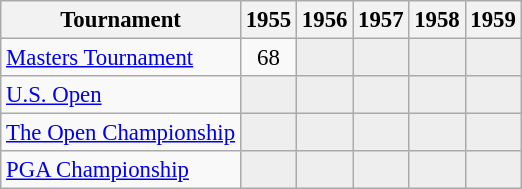<table class="wikitable" style="font-size:95%;text-align:center;">
<tr>
<th>Tournament</th>
<th>1955</th>
<th>1956</th>
<th>1957</th>
<th>1958</th>
<th>1959</th>
</tr>
<tr>
<td align=left><a href='#'>Masters Tournament</a></td>
<td>68</td>
<td style="background:#eeeeee;"></td>
<td style="background:#eeeeee;"></td>
<td style="background:#eeeeee;"></td>
<td style="background:#eeeeee;"></td>
</tr>
<tr>
<td align=left><a href='#'>U.S. Open</a></td>
<td style="background:#eeeeee;"></td>
<td style="background:#eeeeee;"></td>
<td style="background:#eeeeee;"></td>
<td style="background:#eeeeee;"></td>
<td style="background:#eeeeee;"></td>
</tr>
<tr>
<td align=left><a href='#'>The Open Championship</a></td>
<td style="background:#eeeeee;"></td>
<td style="background:#eeeeee;"></td>
<td style="background:#eeeeee;"></td>
<td style="background:#eeeeee;"></td>
<td style="background:#eeeeee;"></td>
</tr>
<tr>
<td align=left><a href='#'>PGA Championship</a></td>
<td style="background:#eeeeee;"></td>
<td style="background:#eeeeee;"></td>
<td style="background:#eeeeee;"></td>
<td style="background:#eeeeee;"></td>
<td style="background:#eeeeee;"></td>
</tr>
</table>
